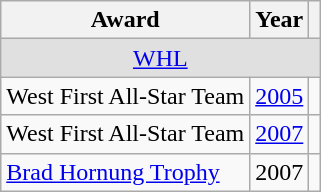<table class="wikitable">
<tr>
<th>Award</th>
<th>Year</th>
<th></th>
</tr>
<tr ALIGN="center" bgcolor="#e0e0e0">
<td colspan="3"><a href='#'>WHL</a></td>
</tr>
<tr>
<td>West First All-Star Team</td>
<td><a href='#'>2005</a></td>
<td></td>
</tr>
<tr>
<td>West First All-Star Team</td>
<td><a href='#'>2007</a></td>
<td></td>
</tr>
<tr>
<td><a href='#'>Brad Hornung Trophy</a></td>
<td>2007</td>
<td></td>
</tr>
</table>
